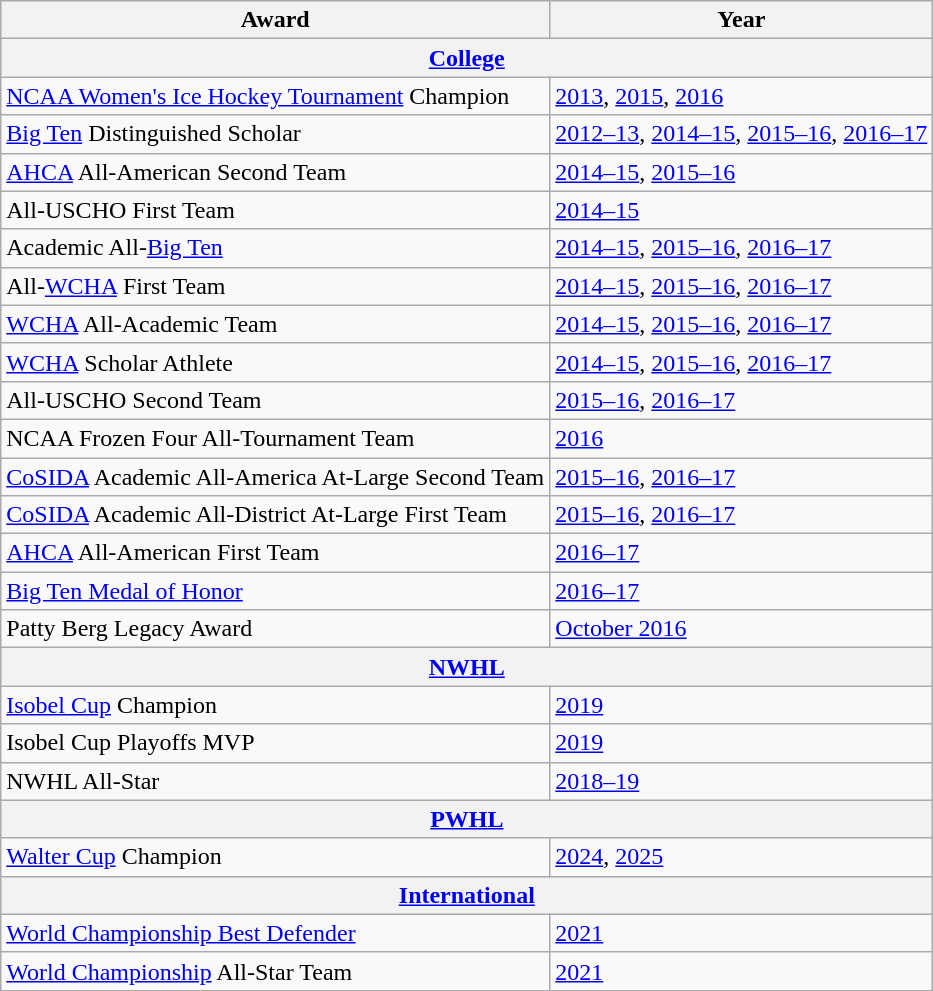<table class="wikitable">
<tr>
<th scope="col">Award</th>
<th scope="col">Year</th>
</tr>
<tr>
<th colspan="2"><a href='#'>College</a></th>
</tr>
<tr>
<td><a href='#'>NCAA Women's Ice Hockey Tournament</a> Champion</td>
<td><a href='#'>2013</a>, <a href='#'>2015</a>, <a href='#'>2016</a></td>
</tr>
<tr>
<td><a href='#'>Big Ten</a> Distinguished Scholar</td>
<td><a href='#'>2012–13</a>, <a href='#'>2014–15</a>, <a href='#'>2015–16</a>, <a href='#'>2016–17</a></td>
</tr>
<tr>
<td><a href='#'>AHCA</a> All-American Second Team</td>
<td><a href='#'>2014–15</a>, <a href='#'>2015–16</a></td>
</tr>
<tr>
<td>All-USCHO First Team</td>
<td><a href='#'>2014–15</a></td>
</tr>
<tr>
<td>Academic All-<a href='#'>Big Ten</a></td>
<td><a href='#'>2014–15</a>, <a href='#'>2015–16</a>, <a href='#'>2016–17</a></td>
</tr>
<tr>
<td>All-<a href='#'>WCHA</a> First Team</td>
<td><a href='#'>2014–15</a>, <a href='#'>2015–16</a>, <a href='#'>2016–17</a></td>
</tr>
<tr>
<td><a href='#'>WCHA</a> All-Academic Team</td>
<td><a href='#'>2014–15</a>, <a href='#'>2015–16</a>, <a href='#'>2016–17</a></td>
</tr>
<tr>
<td><a href='#'>WCHA</a> Scholar Athlete</td>
<td><a href='#'>2014–15</a>, <a href='#'>2015–16</a>, <a href='#'>2016–17</a></td>
</tr>
<tr>
<td>All-USCHO Second Team</td>
<td><a href='#'>2015–16</a>, <a href='#'>2016–17</a></td>
</tr>
<tr>
<td>NCAA Frozen Four All-Tournament Team</td>
<td><a href='#'>2016</a></td>
</tr>
<tr>
<td><a href='#'>CoSIDA</a> Academic All-America At-Large Second Team</td>
<td><a href='#'>2015–16</a>, <a href='#'>2016–17</a></td>
</tr>
<tr>
<td><a href='#'>CoSIDA</a> Academic All-District At-Large First Team</td>
<td><a href='#'>2015–16</a>, <a href='#'>2016–17</a></td>
</tr>
<tr>
<td><a href='#'>AHCA</a> All-American First Team</td>
<td><a href='#'>2016–17</a></td>
</tr>
<tr>
<td><a href='#'>Big Ten Medal of Honor</a></td>
<td><a href='#'>2016–17</a></td>
</tr>
<tr>
<td>Patty Berg Legacy Award</td>
<td><a href='#'>October 2016</a></td>
</tr>
<tr>
<th colspan="2" style="text-align:center;"><a href='#'>NWHL</a></th>
</tr>
<tr>
<td><a href='#'>Isobel Cup</a> Champion</td>
<td><a href='#'>2019</a></td>
</tr>
<tr>
<td>Isobel Cup Playoffs MVP</td>
<td><a href='#'>2019</a></td>
</tr>
<tr>
<td>NWHL All-Star</td>
<td><a href='#'>2018–19</a></td>
</tr>
<tr>
<th colspan="2" style="text-align:center;"><a href='#'>PWHL</a></th>
</tr>
<tr>
<td><a href='#'>Walter Cup</a> Champion</td>
<td><a href='#'>2024</a>, <a href='#'>2025</a></td>
</tr>
<tr>
<th colspan="2" style="text-align:center;"><a href='#'>International</a></th>
</tr>
<tr>
<td><a href='#'>World Championship Best Defender</a></td>
<td><a href='#'>2021</a></td>
</tr>
<tr>
<td><a href='#'>World Championship</a> All-Star Team</td>
<td><a href='#'>2021</a></td>
</tr>
</table>
